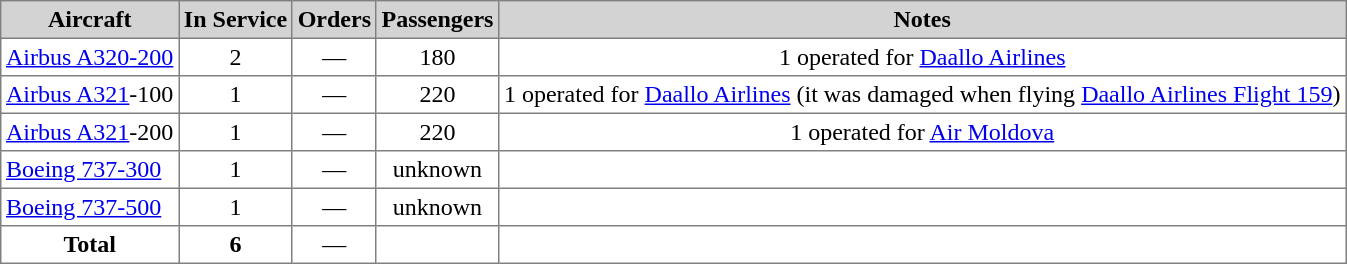<table class="toccolours" border="1" cellpadding="3" style="border-collapse:collapse">
<tr style="background:lightgray">
<th>Aircraft</th>
<th>In Service</th>
<th>Orders</th>
<th>Passengers</th>
<th>Notes</th>
</tr>
<tr>
<td><a href='#'>Airbus A320-200</a></td>
<td align="center">2</td>
<td align="center">—</td>
<td align="center">180</td>
<td align="center">1 operated for <a href='#'>Daallo Airlines</a></td>
</tr>
<tr>
<td><a href='#'>Airbus A321</a>-100</td>
<td align="center">1</td>
<td align="center">—</td>
<td align="center">220</td>
<td align="center">1 operated for <a href='#'>Daallo Airlines</a> (it was damaged when flying <a href='#'>Daallo Airlines Flight 159</a>)</td>
</tr>
<tr>
<td><a href='#'>Airbus A321</a>-200</td>
<td align="center">1</td>
<td align="center">—</td>
<td align="center">220</td>
<td align="center">1 operated for <a href='#'>Air Moldova</a></td>
</tr>
<tr>
<td><a href='#'>Boeing 737-300</a></td>
<td align="center">1</td>
<td align="center">—</td>
<td align="center">unknown</td>
<td></td>
</tr>
<tr>
<td><a href='#'>Boeing 737-500</a></td>
<td align="center">1</td>
<td align="center">—</td>
<td align="center">unknown</td>
<td></td>
</tr>
<tr>
<th>Total</th>
<th>6</th>
<td align="center">—</td>
<td></td>
<td></td>
</tr>
</table>
